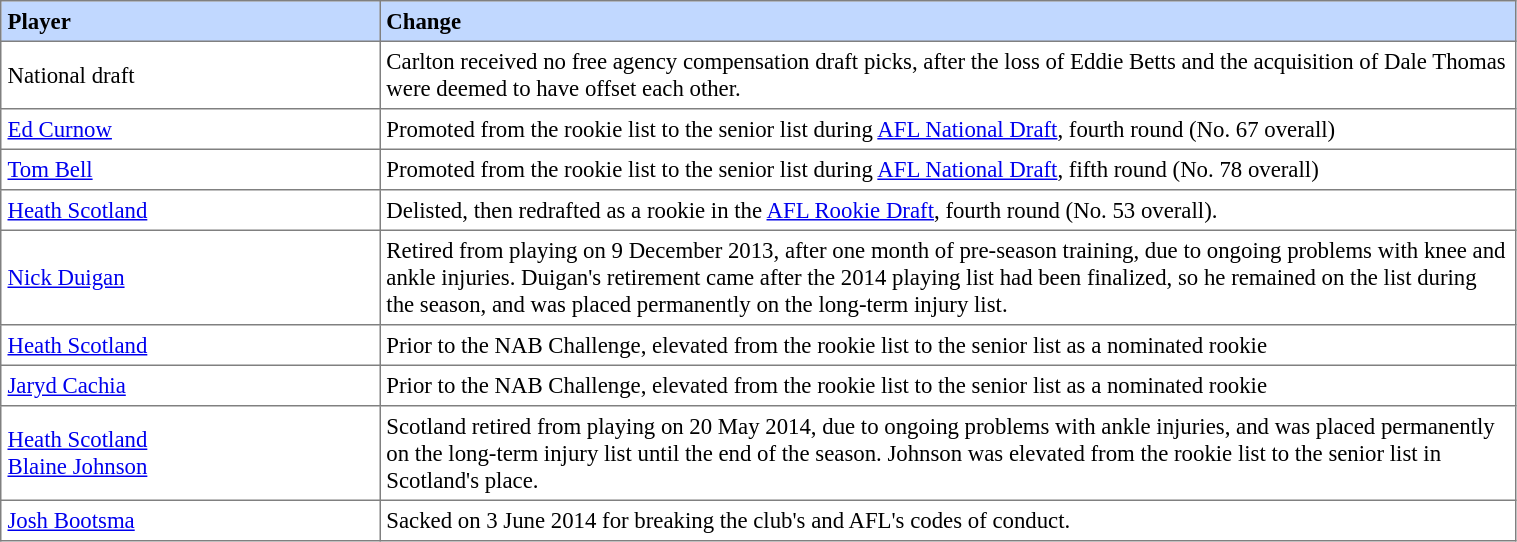<table border="1" cellpadding="4" cellspacing="0"  style="text-align:left; font-size:95%; border-collapse:collapse; width:80%;">
<tr style="background:#C1D8FF;">
<th style="width:25%;">Player</th>
<th>Change</th>
</tr>
<tr>
<td> National draft</td>
<td>Carlton received no free agency compensation draft picks, after the loss of Eddie Betts and the acquisition of Dale Thomas were deemed to have offset each other.</td>
</tr>
<tr>
<td> <a href='#'>Ed Curnow</a></td>
<td>Promoted from the rookie list to the senior list during <a href='#'>AFL National Draft</a>, fourth round (No. 67 overall)</td>
</tr>
<tr>
<td> <a href='#'>Tom Bell</a></td>
<td>Promoted from the rookie list to the senior list during <a href='#'>AFL National Draft</a>, fifth round (No. 78 overall)</td>
</tr>
<tr>
<td> <a href='#'>Heath Scotland</a></td>
<td>Delisted, then redrafted as a rookie in the <a href='#'>AFL Rookie Draft</a>, fourth round (No. 53 overall).</td>
</tr>
<tr>
<td> <a href='#'>Nick Duigan</a></td>
<td>Retired from playing on 9 December 2013, after one month of pre-season training, due to ongoing problems with knee and ankle injuries. Duigan's retirement came after the 2014 playing list had been finalized, so he remained on the list during the season, and was placed permanently on the long-term injury list.</td>
</tr>
<tr>
<td> <a href='#'>Heath Scotland</a></td>
<td>Prior to the NAB Challenge, elevated from the rookie list to the senior list as a nominated rookie</td>
</tr>
<tr>
<td> <a href='#'>Jaryd Cachia</a></td>
<td>Prior to the NAB Challenge, elevated from the rookie list to the senior list as a nominated rookie</td>
</tr>
<tr>
<td> <a href='#'>Heath Scotland</a><br> <a href='#'>Blaine Johnson</a></td>
<td>Scotland retired from playing on 20 May 2014, due to ongoing problems with ankle injuries, and was placed permanently on the long-term injury list until the end of the season. Johnson was elevated from the rookie list to the senior list in Scotland's place.</td>
</tr>
<tr>
<td> <a href='#'>Josh Bootsma</a></td>
<td>Sacked on 3 June 2014 for breaking the club's and AFL's codes of conduct.</td>
</tr>
</table>
